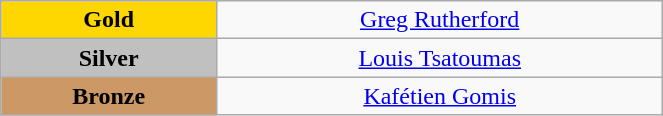<table class="wikitable" style=" text-align:center; " width="35%">
<tr>
<td bgcolor="gold"><strong>Gold</strong></td>
<td><a href='#'>Greg Rutherford</a><br>  <small><em></em></small></td>
</tr>
<tr>
<td bgcolor="silver"><strong>Silver</strong></td>
<td><a href='#'>Louis Tsatoumas</a><br>  <small><em></em></small></td>
</tr>
<tr>
<td bgcolor="CC9966"><strong>Bronze</strong></td>
<td><a href='#'>Kafétien Gomis</a><br>  <small><em></em></small></td>
</tr>
</table>
